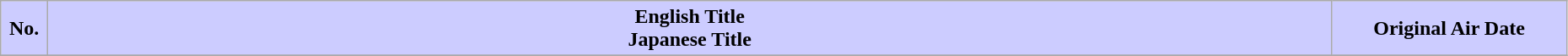<table class="wikitable" width="98%">
<tr>
<th style="background-color: #CCF" width="3%">No.</th>
<th style="background-color: #CCF">English Title<br>Japanese Title</th>
<th style="background-color: #CCF" width="15%">Original Air Date</th>
</tr>
<tr>
</tr>
</table>
